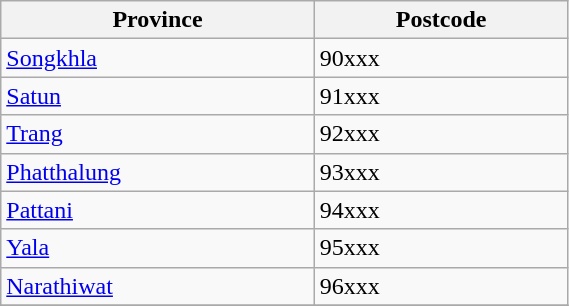<table class="wikitable" style="width:30%; display:inline-table;">
<tr>
<th>Province</th>
<th>Postcode</th>
</tr>
<tr>
<td><a href='#'>Songkhla</a></td>
<td>90xxx</td>
</tr>
<tr>
<td><a href='#'>Satun</a></td>
<td>91xxx</td>
</tr>
<tr>
<td><a href='#'>Trang</a></td>
<td>92xxx</td>
</tr>
<tr>
<td><a href='#'>Phatthalung</a></td>
<td>93xxx</td>
</tr>
<tr>
<td><a href='#'>Pattani</a></td>
<td>94xxx</td>
</tr>
<tr>
<td><a href='#'>Yala</a></td>
<td>95xxx</td>
</tr>
<tr>
<td><a href='#'>Narathiwat</a></td>
<td>96xxx</td>
</tr>
<tr>
</tr>
</table>
